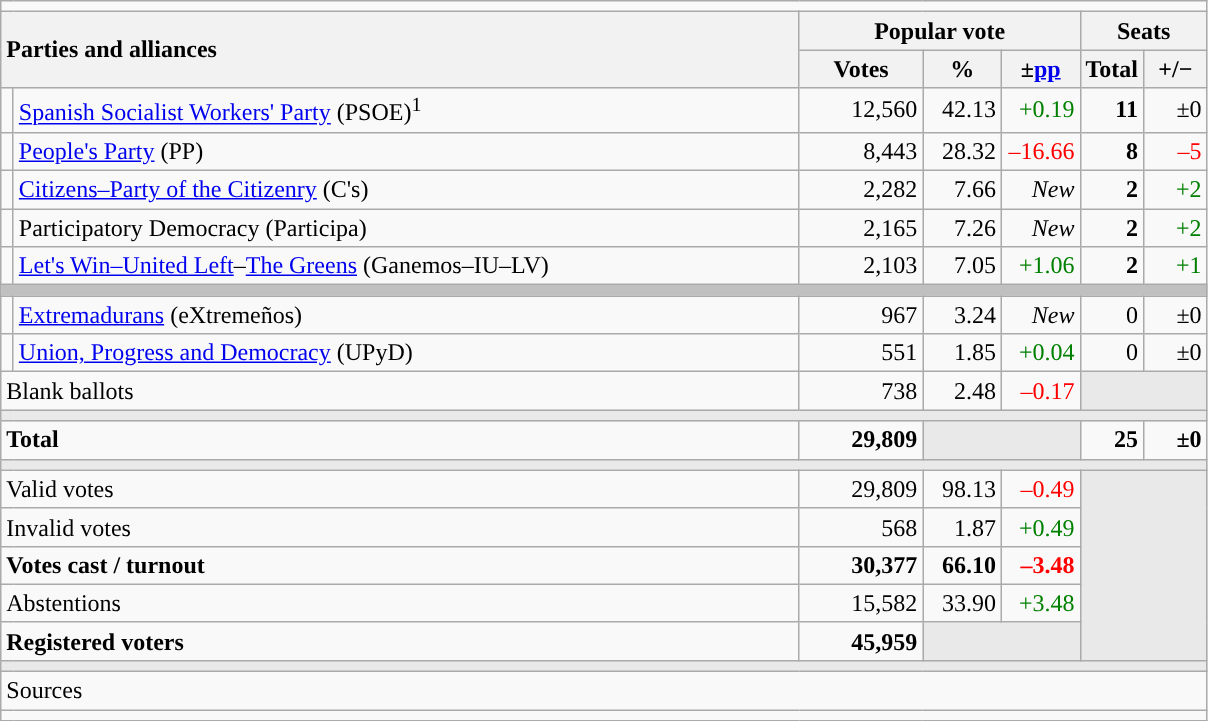<table class="wikitable" style="text-align:right;">
<tr>
<td colspan="7"></td>
</tr>
<tr>
<th style="text-align:left;" rowspan="2" colspan="2" width="525">Parties and alliances</th>
<th colspan="3">Popular vote</th>
<th colspan="2">Seats</th>
</tr>
<tr>
<th width="75">Votes</th>
<th width="45">%</th>
<th width="45">±<a href='#'>pp</a></th>
<th width="35">Total</th>
<th width="35">+/−</th>
</tr>
<tr>
<td width="1" style="color:inherit;background:"></td>
<td align="left"><a href='#'>Spanish Socialist Workers' Party</a> (PSOE)<sup>1</sup></td>
<td>12,560</td>
<td>42.13</td>
<td style="color:green;">+0.19</td>
<td><strong>11</strong></td>
<td>±0</td>
</tr>
<tr>
<td style="color:inherit;background:"></td>
<td align="left"><a href='#'>People's Party</a> (PP)</td>
<td>8,443</td>
<td>28.32</td>
<td style="color:red;">–16.66</td>
<td><strong>8</strong></td>
<td style="color:red;">–5</td>
</tr>
<tr>
<td style="color:inherit;background:"></td>
<td align="left"><a href='#'>Citizens–Party of the Citizenry</a> (C's)</td>
<td>2,282</td>
<td>7.66</td>
<td><em>New</em></td>
<td><strong>2</strong></td>
<td style="color:green;">+2</td>
</tr>
<tr>
<td style="color:inherit;background:"></td>
<td align="left">Participatory Democracy (Participa)</td>
<td>2,165</td>
<td>7.26</td>
<td><em>New</em></td>
<td><strong>2</strong></td>
<td style="color:green;">+2</td>
</tr>
<tr>
<td style="color:inherit;background:"></td>
<td align="left"><a href='#'>Let's Win–United Left</a>–<a href='#'>The Greens</a> (Ganemos–IU–LV)</td>
<td>2,103</td>
<td>7.05</td>
<td style="color:green;">+1.06</td>
<td><strong>2</strong></td>
<td style="color:green;">+1</td>
</tr>
<tr>
<td colspan="7" bgcolor="#C0C0C0"></td>
</tr>
<tr>
<td style="color:inherit;background:"></td>
<td align="left"><a href='#'>Extremadurans</a> (eXtremeños)</td>
<td>967</td>
<td>3.24</td>
<td><em>New</em></td>
<td>0</td>
<td>±0</td>
</tr>
<tr>
<td style="color:inherit;background:"></td>
<td align="left"><a href='#'>Union, Progress and Democracy</a> (UPyD)</td>
<td>551</td>
<td>1.85</td>
<td style="color:green;">+0.04</td>
<td>0</td>
<td>±0</td>
</tr>
<tr>
<td align="left" colspan="2">Blank ballots</td>
<td>738</td>
<td>2.48</td>
<td style="color:red;">–0.17</td>
<td bgcolor="#E9E9E9" colspan="2"></td>
</tr>
<tr>
<td colspan="7" bgcolor="#E9E9E9"></td>
</tr>
<tr style="font-weight:bold;">
<td align="left" colspan="2">Total</td>
<td>29,809</td>
<td bgcolor="#E9E9E9" colspan="2"></td>
<td>25</td>
<td>±0</td>
</tr>
<tr>
<td colspan="7" bgcolor="#E9E9E9"></td>
</tr>
<tr>
<td align="left" colspan="2">Valid votes</td>
<td>29,809</td>
<td>98.13</td>
<td style="color:red;">–0.49</td>
<td bgcolor="#E9E9E9" colspan="2" rowspan="5"></td>
</tr>
<tr>
<td align="left" colspan="2">Invalid votes</td>
<td>568</td>
<td>1.87</td>
<td style="color:green;">+0.49</td>
</tr>
<tr style="font-weight:bold;">
<td align="left" colspan="2">Votes cast / turnout</td>
<td>30,377</td>
<td>66.10</td>
<td style="color:red;">–3.48</td>
</tr>
<tr>
<td align="left" colspan="2">Abstentions</td>
<td>15,582</td>
<td>33.90</td>
<td style="color:green;">+3.48</td>
</tr>
<tr style="font-weight:bold;">
<td align="left" colspan="2">Registered voters</td>
<td>45,959</td>
<td bgcolor="#E9E9E9" colspan="2"></td>
</tr>
<tr>
<td colspan="7" bgcolor="#E9E9E9"></td>
</tr>
<tr>
<td align="left" colspan="7">Sources</td>
</tr>
<tr>
<td colspan="7" style="text-align:left; max-width:790px;"></td>
</tr>
</table>
